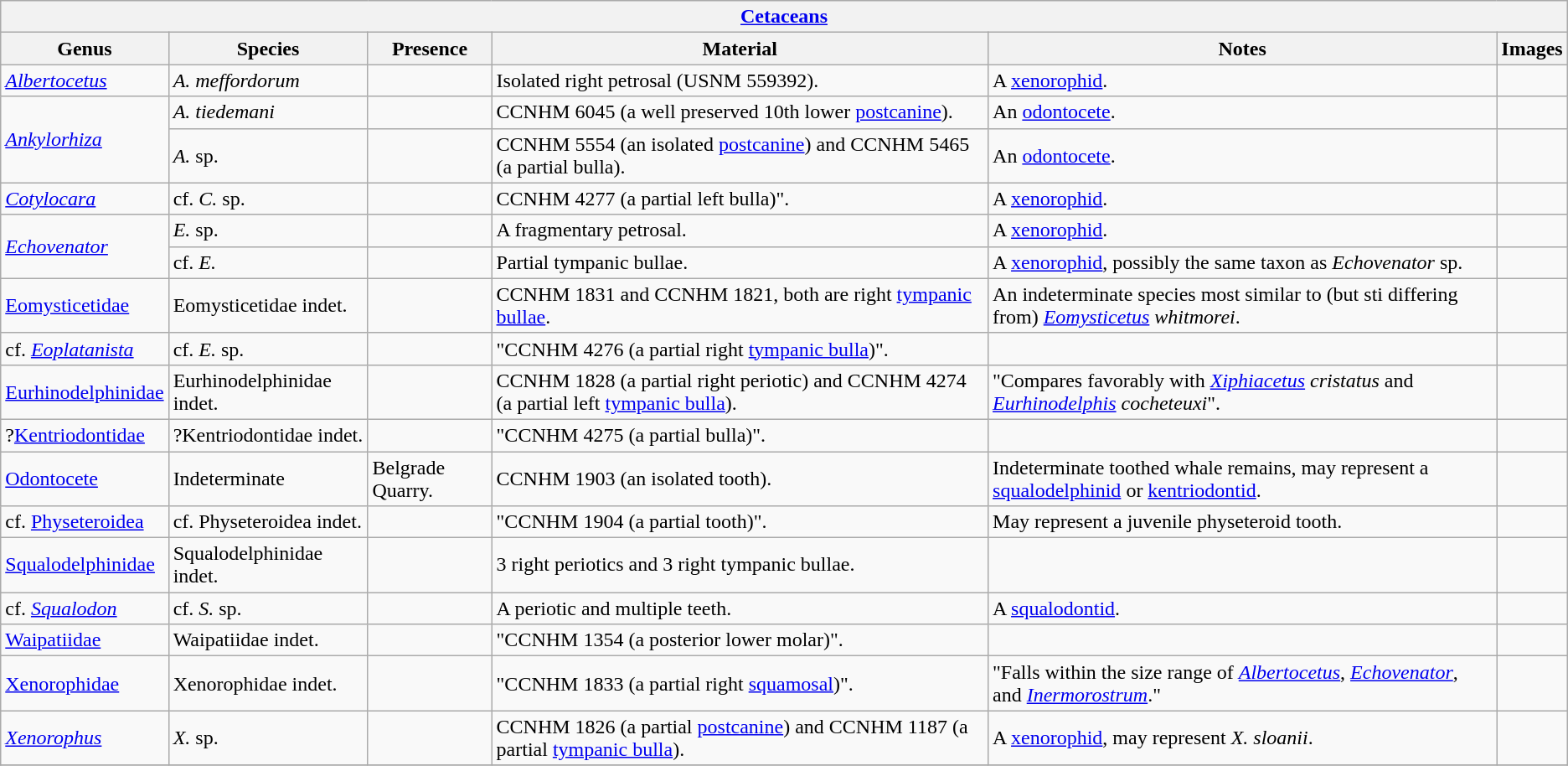<table class="wikitable" align="center">
<tr>
<th colspan="6" align="center"><strong><a href='#'>Cetaceans</a></strong></th>
</tr>
<tr>
<th>Genus</th>
<th>Species</th>
<th>Presence</th>
<th><strong>Material</strong></th>
<th>Notes</th>
<th>Images</th>
</tr>
<tr>
<td><em><a href='#'>Albertocetus</a></em></td>
<td><em>A. meffordorum</em></td>
<td></td>
<td>Isolated right petrosal (USNM 559392).</td>
<td>A <a href='#'>xenorophid</a>.</td>
<td></td>
</tr>
<tr>
<td rowspan=2><em><a href='#'>Ankylorhiza</a></em></td>
<td><em>A. tiedemani</em></td>
<td></td>
<td>CCNHM 6045 (a well preserved 10th lower <a href='#'>postcanine</a>).</td>
<td>An <a href='#'>odontocete</a>.</td>
<td></td>
</tr>
<tr>
<td><em>A.</em> sp.</td>
<td></td>
<td>CCNHM 5554 (an isolated <a href='#'>postcanine</a>) and CCNHM 5465 (a partial bulla).</td>
<td>An <a href='#'>odontocete</a>.</td>
<td></td>
</tr>
<tr>
<td><em><a href='#'>Cotylocara</a></em></td>
<td>cf. <em>C.</em> sp.</td>
<td></td>
<td>CCNHM 4277 (a partial left bulla)".</td>
<td>A <a href='#'>xenorophid</a>.</td>
<td></td>
</tr>
<tr>
<td rowspan=2><em><a href='#'>Echovenator</a></em></td>
<td><em>E.</em> sp.</td>
<td></td>
<td>A fragmentary petrosal.</td>
<td>A <a href='#'>xenorophid</a>.</td>
<td></td>
</tr>
<tr>
<td>cf. <em>E.</em></td>
<td></td>
<td>Partial tympanic bullae.</td>
<td>A <a href='#'>xenorophid</a>, possibly the same taxon as <em>Echovenator</em> sp.</td>
<td></td>
</tr>
<tr>
<td><a href='#'>Eomysticetidae</a></td>
<td>Eomysticetidae indet.</td>
<td></td>
<td>CCNHM 1831 and CCNHM 1821, both are right <a href='#'>tympanic bullae</a>.</td>
<td>An indeterminate species most similar to (but sti differing from) <em><a href='#'>Eomysticetus</a> whitmorei</em>.</td>
<td></td>
</tr>
<tr>
<td>cf. <em><a href='#'>Eoplatanista</a></em></td>
<td>cf. <em>E.</em> sp.</td>
<td></td>
<td>"CCNHM 4276 (a partial right <a href='#'>tympanic bulla</a>)".</td>
<td></td>
<td></td>
</tr>
<tr>
<td><a href='#'>Eurhinodelphinidae</a></td>
<td>Eurhinodelphinidae indet.</td>
<td></td>
<td>CCNHM 1828 (a partial right periotic) and CCNHM 4274 (a partial left <a href='#'>tympanic bulla</a>).</td>
<td>"Compares favorably with <em><a href='#'>Xiphiacetus</a> cristatus</em> and <em><a href='#'>Eurhinodelphis</a> cocheteuxi</em>".</td>
<td></td>
</tr>
<tr>
<td>?<a href='#'>Kentriodontidae</a></td>
<td>?Kentriodontidae indet.</td>
<td></td>
<td>"CCNHM 4275 (a partial bulla)".</td>
<td></td>
<td></td>
</tr>
<tr>
<td><a href='#'>Odontocete</a></td>
<td>Indeterminate</td>
<td>Belgrade Quarry.</td>
<td>CCNHM 1903 (an isolated tooth).</td>
<td>Indeterminate toothed whale remains, may represent a <a href='#'>squalodelphinid</a> or <a href='#'>kentriodontid</a>.</td>
<td></td>
</tr>
<tr>
<td>cf. <a href='#'>Physeteroidea</a></td>
<td>cf. Physeteroidea indet.</td>
<td></td>
<td>"CCNHM 1904 (a partial tooth)".</td>
<td>May represent a juvenile physeteroid tooth.</td>
<td></td>
</tr>
<tr>
<td><a href='#'>Squalodelphinidae</a></td>
<td>Squalodelphinidae indet.</td>
<td></td>
<td>3 right periotics and 3 right tympanic bullae.</td>
<td></td>
<td></td>
</tr>
<tr>
<td>cf. <em><a href='#'>Squalodon</a></em></td>
<td>cf. <em>S.</em> sp.</td>
<td></td>
<td>A periotic and multiple teeth.</td>
<td>A <a href='#'>squalodontid</a>.</td>
<td></td>
</tr>
<tr>
<td><a href='#'>Waipatiidae</a></td>
<td>Waipatiidae indet.</td>
<td></td>
<td>"CCNHM 1354 (a posterior lower molar)".</td>
<td></td>
<td></td>
</tr>
<tr>
<td><a href='#'>Xenorophidae</a></td>
<td>Xenorophidae indet.</td>
<td></td>
<td>"CCNHM 1833 (a partial right <a href='#'>squamosal</a>)".</td>
<td>"Falls within the size range of <em><a href='#'>Albertocetus</a></em>, <em><a href='#'>Echovenator</a></em>, and <em><a href='#'>Inermorostrum</a></em>."</td>
<td></td>
</tr>
<tr>
<td><em><a href='#'>Xenorophus</a></em></td>
<td><em>X.</em> sp.</td>
<td></td>
<td>CCNHM 1826 (a partial <a href='#'>postcanine</a>) and CCNHM 1187 (a partial <a href='#'>tympanic bulla</a>).</td>
<td>A <a href='#'>xenorophid</a>, may represent <em>X. sloanii</em>.</td>
<td></td>
</tr>
<tr>
</tr>
</table>
